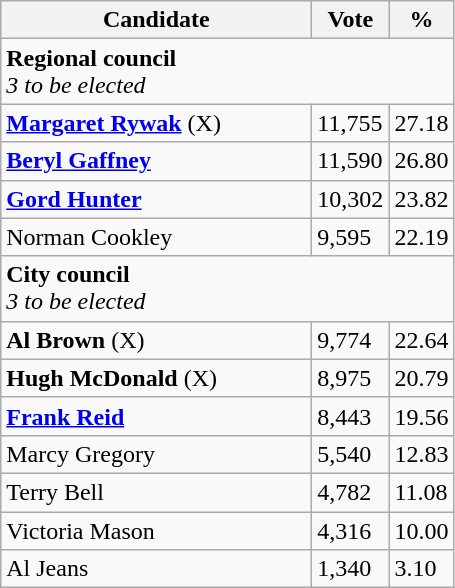<table class="wikitable">
<tr>
<th bgcolor="#DDDDFF" width="200px">Candidate</th>
<th bgcolor="#DDDDFF">Vote</th>
<th bgcolor="#DDDDFF">%</th>
</tr>
<tr>
<td colspan="4"><strong>Regional council</strong> <br> <em>3 to be elected</em></td>
</tr>
<tr>
<td><strong><a href='#'>Margaret Rywak</a></strong> (X)</td>
<td>11,755</td>
<td>27.18</td>
</tr>
<tr>
<td><strong><a href='#'>Beryl Gaffney</a></strong></td>
<td>11,590</td>
<td>26.80</td>
</tr>
<tr>
<td><strong><a href='#'>Gord Hunter</a></strong></td>
<td>10,302</td>
<td>23.82</td>
</tr>
<tr>
<td>Norman Cookley</td>
<td>9,595</td>
<td>22.19</td>
</tr>
<tr>
<td colspan="4"><strong>City council</strong> <br> <em>3 to be elected</em></td>
</tr>
<tr>
<td><strong>Al Brown</strong> (X)</td>
<td>9,774</td>
<td>22.64</td>
</tr>
<tr>
<td><strong>Hugh McDonald</strong> (X)</td>
<td>8,975</td>
<td>20.79</td>
</tr>
<tr>
<td><strong><a href='#'>Frank Reid</a></strong></td>
<td>8,443</td>
<td>19.56</td>
</tr>
<tr>
<td>Marcy Gregory</td>
<td>5,540</td>
<td>12.83</td>
</tr>
<tr>
<td>Terry Bell</td>
<td>4,782</td>
<td>11.08</td>
</tr>
<tr>
<td>Victoria Mason</td>
<td>4,316</td>
<td>10.00</td>
</tr>
<tr>
<td>Al Jeans</td>
<td>1,340</td>
<td>3.10</td>
</tr>
</table>
